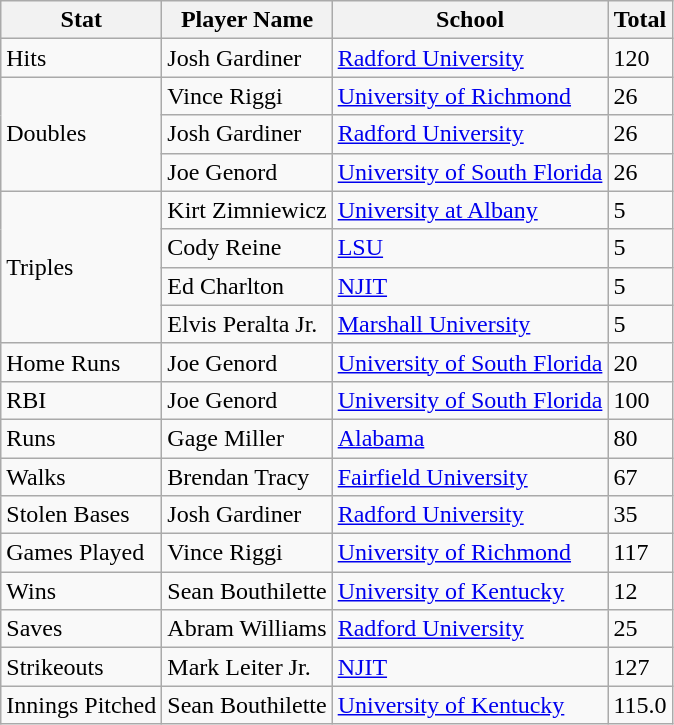<table class="wikitable">
<tr>
<th>Stat</th>
<th>Player Name</th>
<th>School</th>
<th>Total</th>
</tr>
<tr>
<td>Hits</td>
<td>Josh Gardiner</td>
<td><a href='#'>Radford University</a></td>
<td>120</td>
</tr>
<tr>
<td rowspan="3">Doubles</td>
<td>Vince Riggi</td>
<td><a href='#'>University of Richmond</a></td>
<td>26</td>
</tr>
<tr>
<td>Josh Gardiner</td>
<td><a href='#'>Radford University</a></td>
<td>26</td>
</tr>
<tr>
<td>Joe Genord</td>
<td><a href='#'>University of South Florida</a></td>
<td>26</td>
</tr>
<tr>
<td rowspan="4">Triples</td>
<td>Kirt Zimniewicz</td>
<td><a href='#'>University at Albany</a></td>
<td>5</td>
</tr>
<tr>
<td>Cody Reine</td>
<td><a href='#'>LSU</a></td>
<td>5</td>
</tr>
<tr>
<td>Ed Charlton</td>
<td><a href='#'>NJIT</a></td>
<td>5</td>
</tr>
<tr>
<td>Elvis Peralta Jr.</td>
<td><a href='#'>Marshall University</a></td>
<td>5</td>
</tr>
<tr>
<td>Home Runs</td>
<td>Joe Genord</td>
<td><a href='#'>University of South Florida</a></td>
<td>20</td>
</tr>
<tr>
<td>RBI</td>
<td>Joe Genord</td>
<td><a href='#'>University of South Florida</a></td>
<td>100</td>
</tr>
<tr>
<td>Runs</td>
<td>Gage Miller</td>
<td><a href='#'>Alabama</a></td>
<td>80</td>
</tr>
<tr>
<td>Walks</td>
<td>Brendan Tracy</td>
<td><a href='#'>Fairfield University</a></td>
<td>67</td>
</tr>
<tr>
<td>Stolen Bases</td>
<td>Josh Gardiner</td>
<td><a href='#'>Radford University</a></td>
<td>35</td>
</tr>
<tr>
<td>Games Played</td>
<td>Vince Riggi</td>
<td><a href='#'>University of Richmond</a></td>
<td>117</td>
</tr>
<tr>
<td>Wins</td>
<td>Sean Bouthilette</td>
<td><a href='#'>University of Kentucky</a></td>
<td>12</td>
</tr>
<tr>
<td>Saves</td>
<td>Abram Williams</td>
<td><a href='#'>Radford University</a></td>
<td>25</td>
</tr>
<tr>
<td>Strikeouts</td>
<td>Mark Leiter Jr.</td>
<td><a href='#'>NJIT</a></td>
<td>127</td>
</tr>
<tr>
<td>Innings Pitched</td>
<td>Sean Bouthilette</td>
<td><a href='#'>University of Kentucky</a></td>
<td>115.0</td>
</tr>
</table>
